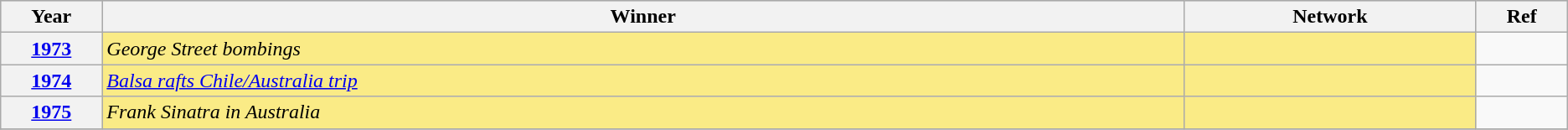<table class="wikitable sortable">
<tr style="background:#bebebe;">
<th scope="col" style="width:1%;">Year</th>
<th scope="col" style="width:16%;">Winner</th>
<th scope="col" style="width:4%;">Network</th>
<th scope="col" style="width:1%;" class="unsortable">Ref</th>
</tr>
<tr>
<th scope="row" style="text-align:center"><a href='#'>1973</a></th>
<td style="background:#FAEB86"><em>George Street bombings</em></td>
<td style="background:#FAEB86"></td>
<td></td>
</tr>
<tr>
<th scope="row" style="text-align:center"><a href='#'>1974</a></th>
<td style="background:#FAEB86"><em><a href='#'>Balsa rafts Chile/Australia trip</a></em></td>
<td style="background:#FAEB86"></td>
<td></td>
</tr>
<tr>
<th scope="row" style="text-align:center"><a href='#'>1975</a></th>
<td style="background:#FAEB86"><em>Frank Sinatra in Australia</em></td>
<td style="background:#FAEB86"></td>
<td></td>
</tr>
<tr>
</tr>
</table>
